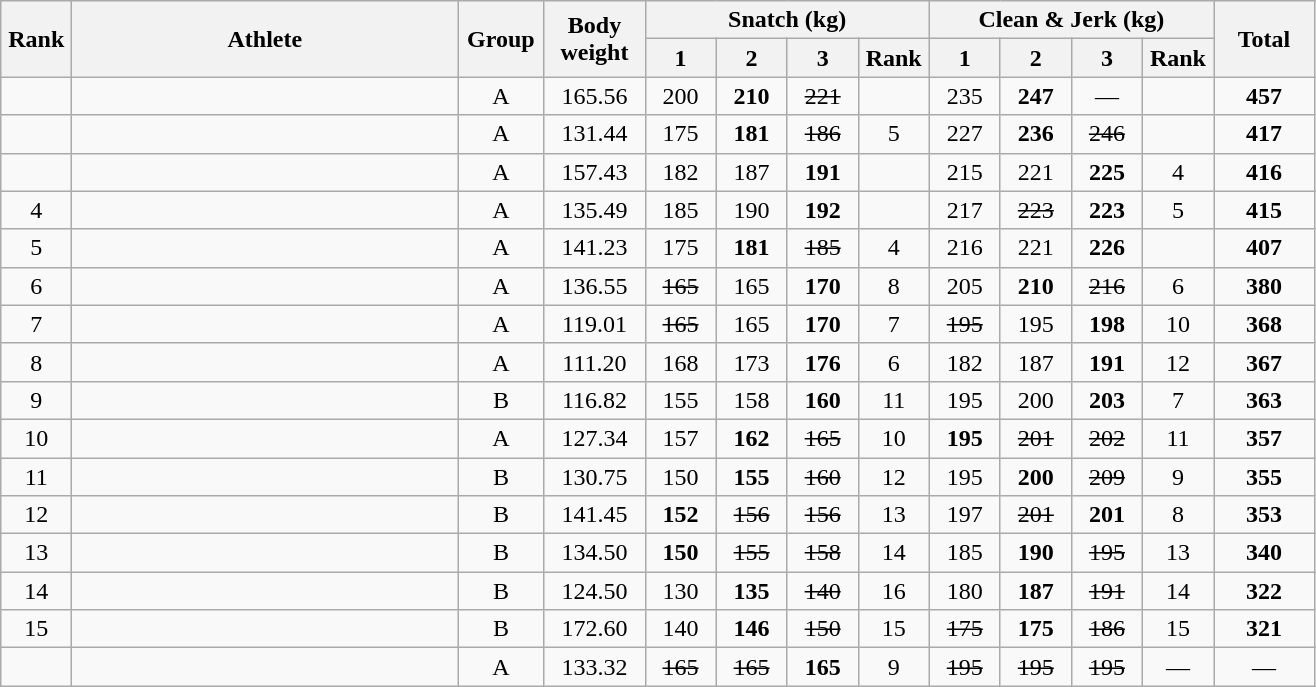<table class = "wikitable" style="text-align:center;">
<tr>
<th rowspan=2 width=40>Rank</th>
<th rowspan=2 width=250>Athlete</th>
<th rowspan=2 width=50>Group</th>
<th rowspan=2 width=60>Body weight</th>
<th colspan=4>Snatch (kg)</th>
<th colspan=4>Clean & Jerk (kg)</th>
<th rowspan=2 width=60>Total</th>
</tr>
<tr>
<th width=40>1</th>
<th width=40>2</th>
<th width=40>3</th>
<th width=40>Rank</th>
<th width=40>1</th>
<th width=40>2</th>
<th width=40>3</th>
<th width=40>Rank</th>
</tr>
<tr>
<td></td>
<td align=left></td>
<td>A</td>
<td>165.56</td>
<td>200</td>
<td><strong>210</strong></td>
<td><s>221</s></td>
<td></td>
<td>235</td>
<td><strong>247</strong></td>
<td>—</td>
<td></td>
<td><strong>457</strong></td>
</tr>
<tr>
<td></td>
<td align=left></td>
<td>A</td>
<td>131.44</td>
<td>175</td>
<td><strong>181</strong></td>
<td><s>186</s></td>
<td>5</td>
<td>227</td>
<td><strong>236</strong></td>
<td><s>246</s></td>
<td></td>
<td><strong>417</strong></td>
</tr>
<tr>
<td></td>
<td align=left></td>
<td>A</td>
<td>157.43</td>
<td>182</td>
<td>187</td>
<td><strong>191</strong></td>
<td></td>
<td>215</td>
<td>221</td>
<td><strong>225</strong></td>
<td>4</td>
<td><strong>416</strong></td>
</tr>
<tr>
<td>4</td>
<td align=left></td>
<td>A</td>
<td>135.49</td>
<td>185</td>
<td>190</td>
<td><strong>192</strong></td>
<td></td>
<td>217</td>
<td><s>223</s></td>
<td><strong>223</strong></td>
<td>5</td>
<td><strong>415</strong></td>
</tr>
<tr>
<td>5</td>
<td align=left></td>
<td>A</td>
<td>141.23</td>
<td>175</td>
<td><strong>181</strong></td>
<td><s>185</s></td>
<td>4</td>
<td>216</td>
<td>221</td>
<td><strong>226</strong></td>
<td></td>
<td><strong>407</strong></td>
</tr>
<tr>
<td>6</td>
<td align=left></td>
<td>A</td>
<td>136.55</td>
<td><s>165</s></td>
<td>165</td>
<td><strong>170</strong></td>
<td>8</td>
<td>205</td>
<td><strong>210</strong></td>
<td><s>216</s></td>
<td>6</td>
<td><strong>380</strong></td>
</tr>
<tr>
<td>7</td>
<td align=left></td>
<td>A</td>
<td>119.01</td>
<td><s>165</s></td>
<td>165</td>
<td><strong>170</strong></td>
<td>7</td>
<td><s>195</s></td>
<td>195</td>
<td><strong>198</strong></td>
<td>10</td>
<td><strong>368</strong></td>
</tr>
<tr>
<td>8</td>
<td align=left></td>
<td>A</td>
<td>111.20</td>
<td>168</td>
<td>173</td>
<td><strong>176</strong></td>
<td>6</td>
<td>182</td>
<td>187</td>
<td><strong>191</strong></td>
<td>12</td>
<td><strong>367</strong></td>
</tr>
<tr>
<td>9</td>
<td align=left></td>
<td>B</td>
<td>116.82</td>
<td>155</td>
<td>158</td>
<td><strong>160</strong></td>
<td>11</td>
<td>195</td>
<td>200</td>
<td><strong>203</strong></td>
<td>7</td>
<td><strong>363</strong></td>
</tr>
<tr>
<td>10</td>
<td align=left></td>
<td>A</td>
<td>127.34</td>
<td>157</td>
<td><strong>162</strong></td>
<td><s>165</s></td>
<td>10</td>
<td><strong>195</strong></td>
<td><s>201</s></td>
<td><s>202</s></td>
<td>11</td>
<td><strong>357</strong></td>
</tr>
<tr>
<td>11</td>
<td align=left></td>
<td>B</td>
<td>130.75</td>
<td>150</td>
<td><strong>155</strong></td>
<td><s>160</s></td>
<td>12</td>
<td>195</td>
<td><strong>200</strong></td>
<td><s>209</s></td>
<td>9</td>
<td><strong>355</strong></td>
</tr>
<tr>
<td>12</td>
<td align=left></td>
<td>B</td>
<td>141.45</td>
<td><strong>152</strong></td>
<td><s>156</s></td>
<td><s>156</s></td>
<td>13</td>
<td>197</td>
<td><s>201</s></td>
<td><strong>201</strong></td>
<td>8</td>
<td><strong>353</strong></td>
</tr>
<tr>
<td>13</td>
<td align=left></td>
<td>B</td>
<td>134.50</td>
<td><strong>150</strong></td>
<td><s>155</s></td>
<td><s>158</s></td>
<td>14</td>
<td>185</td>
<td><strong>190</strong></td>
<td><s>195</s></td>
<td>13</td>
<td><strong>340</strong></td>
</tr>
<tr>
<td>14</td>
<td align=left></td>
<td>B</td>
<td>124.50</td>
<td>130</td>
<td><strong>135</strong></td>
<td><s>140</s></td>
<td>16</td>
<td>180</td>
<td><strong>187</strong></td>
<td><s>191</s></td>
<td>14</td>
<td><strong>322</strong></td>
</tr>
<tr>
<td>15</td>
<td align=left></td>
<td>B</td>
<td>172.60</td>
<td>140</td>
<td><strong>146</strong></td>
<td><s>150</s></td>
<td>15</td>
<td><s>175</s></td>
<td><strong>175</strong></td>
<td><s>186</s></td>
<td>15</td>
<td><strong>321</strong></td>
</tr>
<tr>
<td></td>
<td align=left></td>
<td>A</td>
<td>133.32</td>
<td><s>165</s></td>
<td><s>165</s></td>
<td><strong>165</strong></td>
<td>9</td>
<td><s>195</s></td>
<td><s>195</s></td>
<td><s>195</s></td>
<td>—</td>
<td>—</td>
</tr>
</table>
